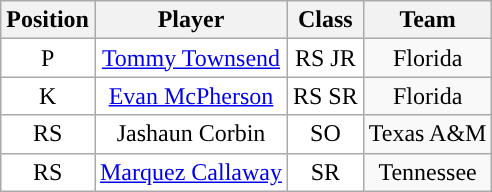<table class="wikitable sortable">
<tr>
<th>Position</th>
<th>Player</th>
<th>Class</th>
<th>Team</th>
</tr>
<tr style="text-align:center;">
<td style="background:white">P</td>
<td style="background:white"><a href='#'>Tommy Townsend</a></td>
<td style="background:white">RS JR</td>
<td>Florida</td>
</tr>
<tr style="text-align:center;">
<td style="background:white">K</td>
<td style="background:white"><a href='#'>Evan McPherson</a></td>
<td style="background:white">RS SR</td>
<td>Florida</td>
</tr>
<tr style="text-align:center;">
<td style="background:white">RS</td>
<td style="background:white">Jashaun Corbin</td>
<td style="background:white">SO</td>
<td>Texas A&M</td>
</tr>
<tr style="text-align:center;">
<td style="background:white">RS</td>
<td style="background:white"><a href='#'>Marquez Callaway</a></td>
<td style="background:white">SR</td>
<td>Tennessee</td>
</tr>
</table>
